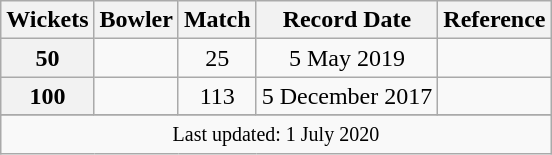<table class="wikitable plainrowheaders sortable" style="text-align:center;">
<tr>
<th scope="col" style="text-align:center;">Wickets</th>
<th scope="col" style="text-align:center;">Bowler</th>
<th scope="col" style="text-align:center;">Match</th>
<th scope="col" style="text-align:center;">Record Date</th>
<th scope="col" style="text-align:center;">Reference</th>
</tr>
<tr>
<th scope="row" style="text-align:center;">50</th>
<td></td>
<td>25</td>
<td>5 May 2019</td>
<td></td>
</tr>
<tr>
<th scope="row" style="text-align:center;">100</th>
<td></td>
<td>113</td>
<td>5 December 2017</td>
<td></td>
</tr>
<tr>
</tr>
<tr class=sortbottom>
<td colspan=5><small>Last updated: 1 July 2020</small></td>
</tr>
</table>
